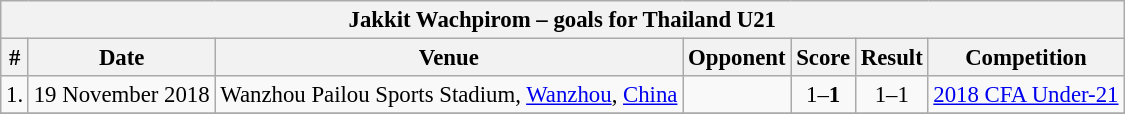<table class="wikitable" style="font-size:95%;">
<tr>
<th colspan="8"><strong>Jakkit Wachpirom – goals for Thailand U21</strong></th>
</tr>
<tr>
<th>#</th>
<th>Date</th>
<th>Venue</th>
<th>Opponent</th>
<th>Score</th>
<th>Result</th>
<th>Competition</th>
</tr>
<tr>
<td>1.</td>
<td>19 November 2018</td>
<td>Wanzhou Pailou Sports Stadium, <a href='#'>Wanzhou</a>, <a href='#'>China</a></td>
<td></td>
<td align=center>1–<strong>1</strong></td>
<td align=center>1–1</td>
<td><a href='#'>2018 CFA Under-21</a></td>
</tr>
<tr>
</tr>
</table>
